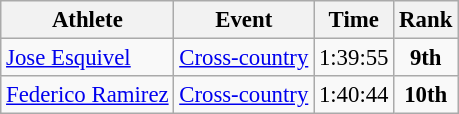<table class=wikitable style="font-size:95%">
<tr>
<th>Athlete</th>
<th>Event</th>
<th>Time</th>
<th>Rank</th>
</tr>
<tr>
<td><a href='#'>Jose Esquivel</a></td>
<td align=center><a href='#'>Cross-country</a></td>
<td align=center>1:39:55</td>
<td align=center><strong>9th</strong></td>
</tr>
<tr>
<td><a href='#'>Federico Ramirez</a></td>
<td align=center><a href='#'>Cross-country</a></td>
<td align=center>1:40:44</td>
<td align=center><strong>10th</strong></td>
</tr>
</table>
